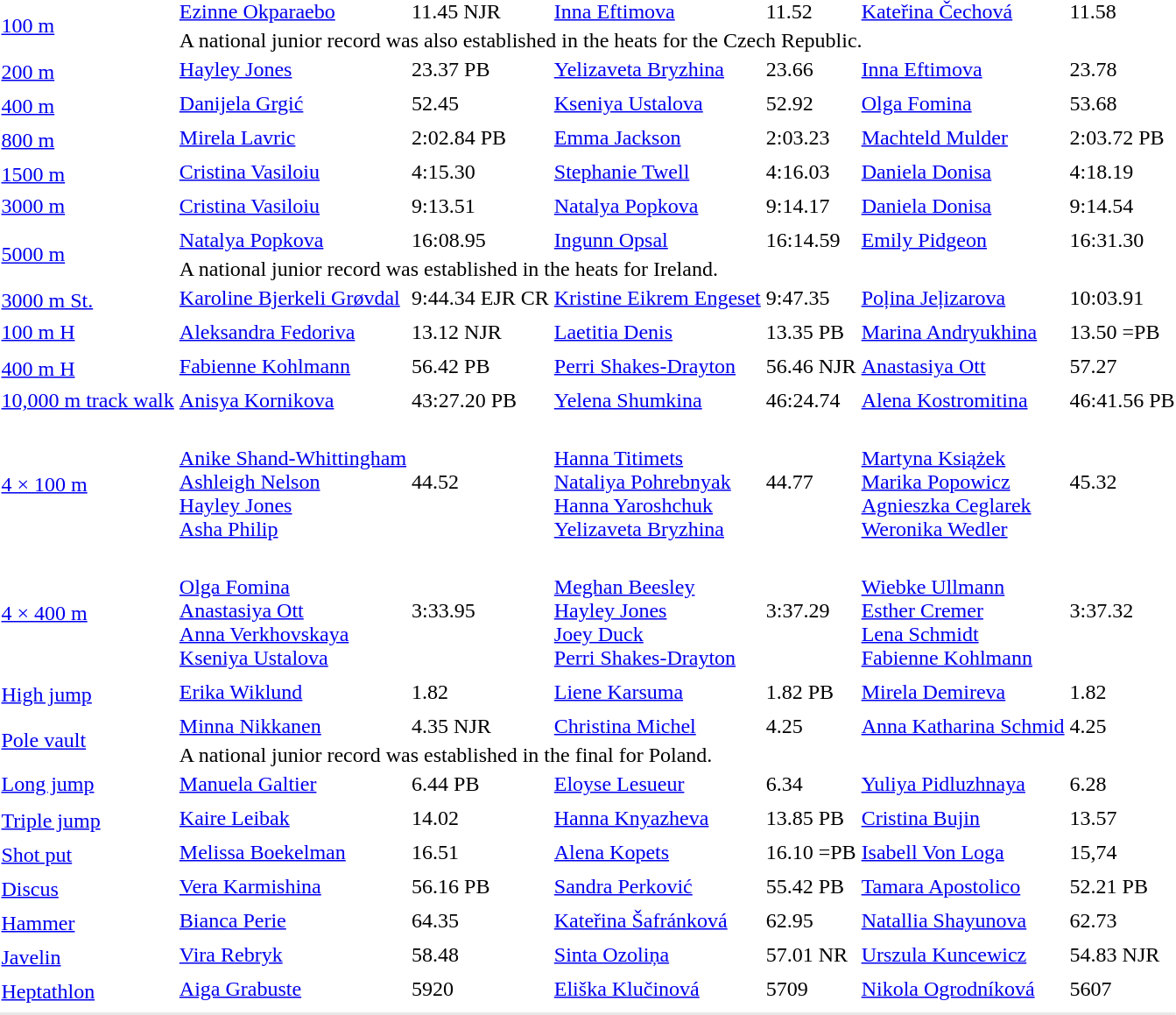<table>
<tr>
<td rowspan=2><a href='#'>100 m</a></td>
<td><a href='#'>Ezinne Okparaebo</a><br></td>
<td>11.45 NJR</td>
<td><a href='#'>Inna Eftimova</a><br></td>
<td>11.52</td>
<td><a href='#'>Kateřina Čechová</a><br></td>
<td>11.58</td>
</tr>
<tr>
<td colspan=6>A national junior record was also established in the heats for the Czech Republic.</td>
</tr>
<tr>
<td rowspan=2><a href='#'>200 m</a></td>
<td><a href='#'>Hayley Jones</a><br></td>
<td>23.37 PB</td>
<td><a href='#'>Yelizaveta Bryzhina</a><br></td>
<td>23.66</td>
<td><a href='#'>Inna Eftimova</a><br></td>
<td>23.78</td>
</tr>
<tr>
<td colspan=6></td>
</tr>
<tr>
<td rowspan=2><a href='#'>400 m</a></td>
<td><a href='#'>Danijela Grgić</a><br></td>
<td>52.45</td>
<td><a href='#'>Kseniya Ustalova</a><br></td>
<td>52.92</td>
<td><a href='#'>Olga Fomina</a><br></td>
<td>53.68</td>
</tr>
<tr>
<td colspan=6></td>
</tr>
<tr>
<td rowspan=2><a href='#'>800 m</a></td>
<td><a href='#'>Mirela Lavric</a><br></td>
<td>2:02.84 PB</td>
<td><a href='#'>Emma Jackson</a><br></td>
<td>2:03.23</td>
<td><a href='#'>Machteld Mulder</a><br></td>
<td>2:03.72 PB</td>
</tr>
<tr>
<td colspan=6></td>
</tr>
<tr>
<td rowspan=2><a href='#'>1500 m</a></td>
<td><a href='#'>Cristina Vasiloiu</a><br></td>
<td>4:15.30</td>
<td><a href='#'>Stephanie Twell</a><br></td>
<td>4:16.03</td>
<td><a href='#'>Daniela Donisa</a><br></td>
<td>4:18.19</td>
</tr>
<tr>
<td colspan=6></td>
</tr>
<tr>
<td><a href='#'>3000 m</a></td>
<td><a href='#'>Cristina Vasiloiu</a><br></td>
<td>9:13.51</td>
<td><a href='#'>Natalya Popkova</a><br></td>
<td>9:14.17</td>
<td><a href='#'>Daniela Donisa</a><br></td>
<td>9:14.54</td>
</tr>
<tr>
<td colspan=6></td>
</tr>
<tr>
<td rowspan=2><a href='#'>5000 m</a></td>
<td><a href='#'>Natalya Popkova</a><br></td>
<td>16:08.95</td>
<td><a href='#'>Ingunn Opsal</a><br></td>
<td>16:14.59</td>
<td><a href='#'>Emily Pidgeon</a><br></td>
<td>16:31.30</td>
</tr>
<tr>
<td colspan=6>A national junior record was established in the heats for Ireland.</td>
</tr>
<tr>
<td rowspan=2><a href='#'>3000 m St.</a></td>
<td><a href='#'>Karoline Bjerkeli Grøvdal</a><br></td>
<td>9:44.34 EJR CR</td>
<td><a href='#'>Kristine Eikrem Engeset</a><br></td>
<td>9:47.35</td>
<td><a href='#'>Poļina Jeļizarova</a><br></td>
<td>10:03.91</td>
</tr>
<tr>
<td colspan=6></td>
</tr>
<tr>
<td><a href='#'>100 m H</a></td>
<td><a href='#'>Aleksandra Fedoriva</a><br></td>
<td>13.12 NJR</td>
<td><a href='#'>Laetitia Denis</a><br></td>
<td>13.35 PB</td>
<td><a href='#'>Marina Andryukhina</a><br></td>
<td>13.50 =PB</td>
</tr>
<tr>
<td colspan=6></td>
</tr>
<tr>
<td rowspan=2><a href='#'>400 m H</a></td>
<td><a href='#'>Fabienne Kohlmann</a><br></td>
<td>56.42 PB</td>
<td><a href='#'>Perri Shakes-Drayton</a><br></td>
<td>56.46 NJR</td>
<td><a href='#'>Anastasiya Ott</a><br></td>
<td>57.27</td>
</tr>
<tr>
<td colspan=6></td>
</tr>
<tr>
<td><a href='#'>10,000 m track walk</a></td>
<td><a href='#'>Anisya Kornikova</a><br></td>
<td>43:27.20 PB</td>
<td><a href='#'>Yelena Shumkina</a><br></td>
<td>46:24.74</td>
<td><a href='#'>Alena Kostromitina</a><br></td>
<td>46:41.56 PB</td>
</tr>
<tr>
<td colspan=6></td>
</tr>
<tr>
<td rowspan=2><a href='#'>4 × 100 m</a></td>
<td><br><a href='#'>Anike Shand-Whittingham</a><br><a href='#'>Ashleigh Nelson</a><br><a href='#'>Hayley Jones</a><br><a href='#'>Asha Philip</a></td>
<td>44.52</td>
<td><br><a href='#'>Hanna Titimets</a><br><a href='#'>Nataliya Pohrebnyak</a><br><a href='#'>Hanna Yaroshchuk</a><br><a href='#'>Yelizaveta Bryzhina</a></td>
<td>44.77</td>
<td><br><a href='#'>Martyna Książek</a><br><a href='#'>Marika Popowicz</a><br><a href='#'>Agnieszka Ceglarek</a><br><a href='#'>Weronika Wedler</a></td>
<td>45.32</td>
</tr>
<tr>
<td colspan=6></td>
</tr>
<tr>
<td rowspan=2><a href='#'>4 × 400 m</a></td>
<td><br><a href='#'>Olga Fomina</a><br><a href='#'>Anastasiya Ott</a><br><a href='#'>Anna Verkhovskaya</a><br><a href='#'>Kseniya Ustalova</a></td>
<td>3:33.95</td>
<td><br><a href='#'>Meghan Beesley</a><br><a href='#'>Hayley Jones</a><br><a href='#'>Joey Duck</a><br><a href='#'>Perri Shakes-Drayton</a></td>
<td>3:37.29</td>
<td><br><a href='#'>Wiebke Ullmann</a><br><a href='#'>Esther Cremer</a><br><a href='#'>Lena Schmidt</a><br><a href='#'>Fabienne Kohlmann</a></td>
<td>3:37.32</td>
</tr>
<tr>
<td colspan=6></td>
</tr>
<tr>
<td rowspan=2><a href='#'>High jump</a></td>
<td><a href='#'>Erika Wiklund</a><br></td>
<td>1.82</td>
<td><a href='#'>Liene Karsuma</a><br></td>
<td>1.82 PB</td>
<td><a href='#'>Mirela Demireva</a><br></td>
<td>1.82</td>
</tr>
<tr>
<td colspan=6></td>
</tr>
<tr>
<td rowspan=2><a href='#'>Pole vault</a></td>
<td><a href='#'>Minna Nikkanen</a><br></td>
<td>4.35 NJR</td>
<td><a href='#'>Christina Michel</a><br></td>
<td>4.25</td>
<td><a href='#'>Anna Katharina Schmid</a><br></td>
<td>4.25</td>
</tr>
<tr>
<td colspan=6>A national junior record was established in the final for Poland.</td>
</tr>
<tr>
<td><a href='#'>Long jump</a></td>
<td><a href='#'>Manuela Galtier</a><br></td>
<td>6.44 PB</td>
<td><a href='#'>Eloyse Lesueur</a><br></td>
<td>6.34</td>
<td><a href='#'>Yuliya Pidluzhnaya</a><br></td>
<td>6.28</td>
</tr>
<tr>
<td colspan=6></td>
</tr>
<tr>
<td rowspan=2><a href='#'>Triple jump</a></td>
<td><a href='#'>Kaire Leibak</a><br></td>
<td>14.02</td>
<td><a href='#'>Hanna Knyazheva</a><br></td>
<td>13.85 PB</td>
<td><a href='#'>Cristina Bujin</a><br></td>
<td>13.57</td>
</tr>
<tr>
<td colspan=6></td>
</tr>
<tr>
<td rowspan=2><a href='#'>Shot put</a></td>
<td><a href='#'>Melissa Boekelman</a><br></td>
<td>16.51</td>
<td><a href='#'>Alena Kopets</a><br></td>
<td>16.10 =PB</td>
<td><a href='#'>Isabell Von Loga</a><br></td>
<td>15,74</td>
</tr>
<tr>
<td colspan=6></td>
</tr>
<tr>
<td rowspan=2><a href='#'>Discus</a></td>
<td><a href='#'>Vera Karmishina</a><br></td>
<td>56.16 PB</td>
<td><a href='#'>Sandra Perković</a><br></td>
<td>55.42 PB</td>
<td><a href='#'>Tamara Apostolico</a><br></td>
<td>52.21 PB</td>
</tr>
<tr>
<td colspan=6></td>
</tr>
<tr>
<td rowspan=2><a href='#'>Hammer</a></td>
<td><a href='#'>Bianca Perie</a><br></td>
<td>64.35</td>
<td><a href='#'>Kateřina Šafránková</a><br></td>
<td>62.95</td>
<td><a href='#'>Natallia Shayunova</a><br></td>
<td>62.73</td>
</tr>
<tr>
<td colspan=6></td>
</tr>
<tr>
<td rowspan=2><a href='#'>Javelin</a></td>
<td><a href='#'>Vira Rebryk</a><br></td>
<td>58.48</td>
<td><a href='#'>Sinta Ozoliņa</a><br></td>
<td>57.01 NR</td>
<td><a href='#'>Urszula Kuncewicz</a><br></td>
<td>54.83 NJR</td>
</tr>
<tr>
<td colspan=6></td>
</tr>
<tr>
<td rowspan=2><a href='#'>Heptathlon</a></td>
<td><a href='#'>Aiga Grabuste</a><br></td>
<td>5920</td>
<td><a href='#'>Eliška Klučinová</a><br></td>
<td>5709</td>
<td><a href='#'>Nikola Ogrodníková</a><br></td>
<td>5607</td>
</tr>
<tr>
<td colspan=6></td>
</tr>
<tr>
</tr>
<tr bgcolor= e8e8e8>
<td colspan=7></td>
</tr>
</table>
